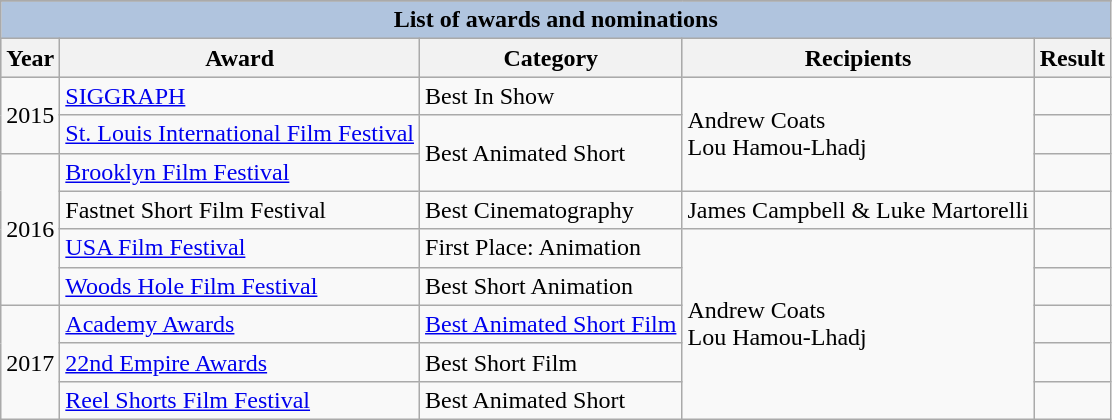<table class="wikitable">
<tr>
</tr>
<tr style="text-align:center;">
<th colspan="5" style="background:#B0C4DE;">List of awards and nominations</th>
</tr>
<tr style="background:#ccc; text-align:center;">
<th>Year</th>
<th>Award</th>
<th>Category</th>
<th>Recipients</th>
<th>Result</th>
</tr>
<tr>
<td rowspan=2>2015</td>
<td><a href='#'>SIGGRAPH</a></td>
<td>Best In Show</td>
<td rowspan=3>Andrew Coats<br>Lou Hamou-Lhadj</td>
<td></td>
</tr>
<tr>
<td><a href='#'>St. Louis International Film Festival</a></td>
<td rowspan=2>Best Animated Short</td>
<td></td>
</tr>
<tr>
<td rowspan=4>2016</td>
<td><a href='#'>Brooklyn Film Festival</a></td>
<td></td>
</tr>
<tr>
<td>Fastnet Short Film Festival</td>
<td>Best Cinematography</td>
<td>James Campbell & Luke Martorelli</td>
<td> </td>
</tr>
<tr>
<td><a href='#'>USA Film Festival</a></td>
<td>First Place: Animation</td>
<td rowspan=5>Andrew Coats<br>Lou Hamou-Lhadj</td>
<td></td>
</tr>
<tr>
<td><a href='#'>Woods Hole Film Festival</a></td>
<td>Best Short Animation</td>
<td></td>
</tr>
<tr>
<td rowspan=3>2017</td>
<td><a href='#'>Academy Awards</a></td>
<td><a href='#'>Best Animated Short Film</a></td>
<td></td>
</tr>
<tr>
<td><a href='#'>22nd Empire Awards</a></td>
<td>Best Short Film</td>
<td></td>
</tr>
<tr>
<td><a href='#'>Reel Shorts Film Festival</a></td>
<td>Best Animated Short</td>
<td></td>
</tr>
</table>
